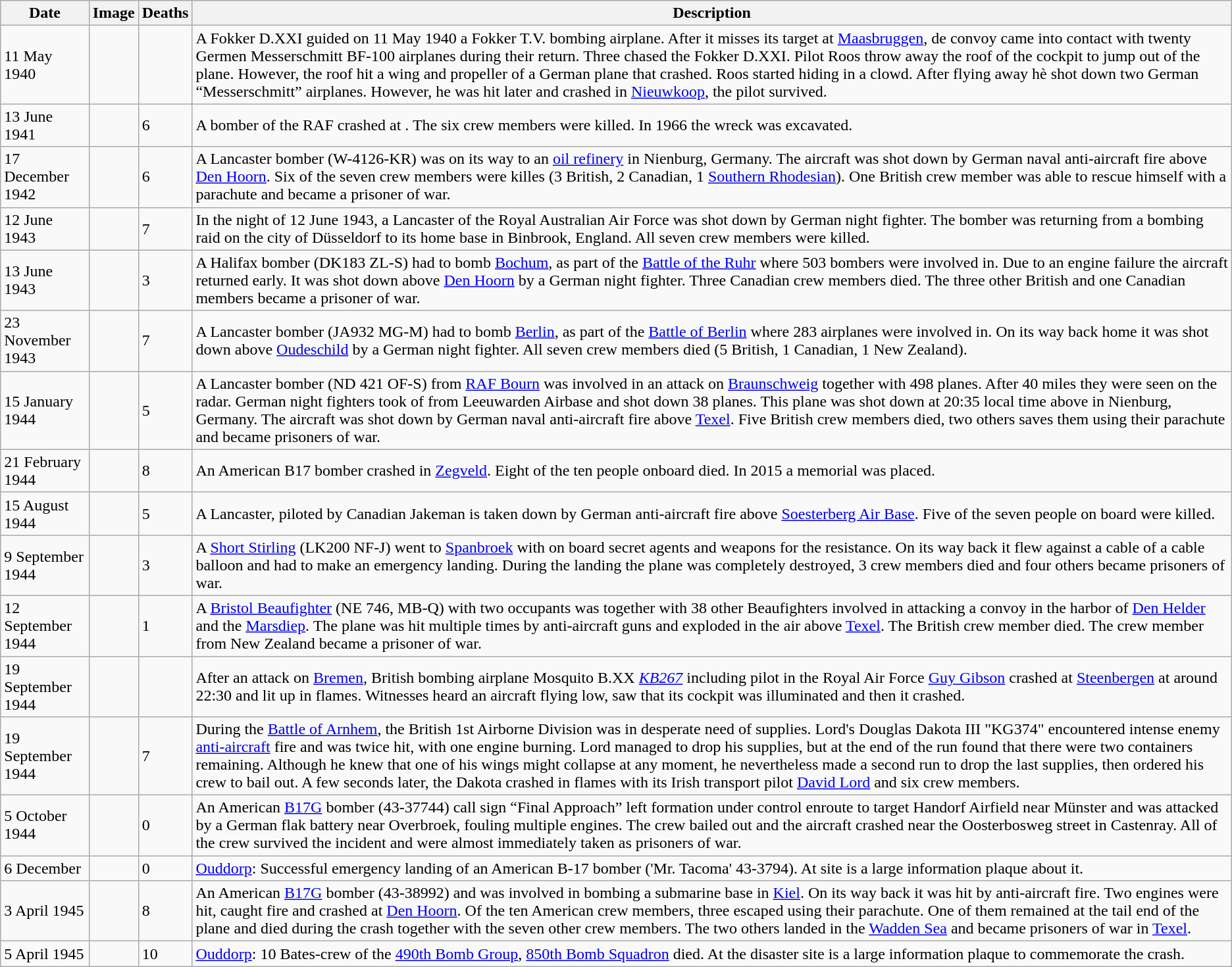<table class="wikitable vatop">
<tr>
<th>Date</th>
<th>Image</th>
<th>Deaths</th>
<th>Description</th>
</tr>
<tr>
<td>11 May 1940</td>
<td></td>
<td></td>
<td>A Fokker D.XXI guided on 11 May 1940 a Fokker T.V. bombing airplane. After it misses its target at <a href='#'>Maasbruggen</a>, de convoy came into contact with twenty Germen Messerschmitt BF-100 airplanes during their return. Three chased the Fokker D.XXI. Pilot Roos throw away the roof of the cockpit to jump out of the plane. However, the roof hit a wing and propeller of a German plane that crashed. Roos started hiding in a clowd. After flying away hè shot down two German “Messerschmitt” airplanes. However, he was hit later and crashed in <a href='#'>Nieuwkoop</a>, the pilot survived.</td>
</tr>
<tr>
<td>13 June 1941</td>
<td></td>
<td>6</td>
<td>A bomber of the RAF crashed at . The six crew members were killed. In 1966 the wreck was excavated.</td>
</tr>
<tr>
<td>17 December 1942</td>
<td></td>
<td>6</td>
<td>A Lancaster bomber (W-4126-KR) was on its way to an <a href='#'>oil refinery</a> in Nienburg, Germany. The aircraft was shot down by German naval anti-aircraft fire above <a href='#'>Den Hoorn</a>. Six of the seven crew members were killes (3 British, 2 Canadian, 1 <a href='#'>Southern Rhodesian</a>). One British crew member was able to rescue himself with a parachute and became a prisoner of war.</td>
</tr>
<tr>
<td>12 June 1943</td>
<td></td>
<td>7</td>
<td>In the night of 12 June 1943, a Lancaster of the Royal Australian Air Force was shot down by German night fighter. The bomber was returning from a bombing raid on the city of Düsseldorf to its home base in Binbrook, England. All seven crew members were killed.</td>
</tr>
<tr>
<td>13 June 1943</td>
<td></td>
<td>3</td>
<td>A Halifax bomber (DK183 ZL-S) had to bomb <a href='#'>Bochum</a>, as part of the <a href='#'>Battle of the Ruhr</a> where 503 bombers were involved in. Due to an engine failure the aircraft returned early. It was shot down above <a href='#'>Den Hoorn</a> by a German night fighter. Three Canadian crew members died. The three other British and one Canadian members became a prisoner of war.</td>
</tr>
<tr>
<td>23 November 1943</td>
<td></td>
<td>7</td>
<td>A Lancaster bomber (JA932 MG-M) had to bomb <a href='#'>Berlin</a>, as part of the <a href='#'>Battle of Berlin</a> where 283 airplanes were involved in. On its way back home it was shot down above <a href='#'>Oudeschild</a> by a German night fighter. All seven crew members died (5 British, 1 Canadian, 1 New Zealand).</td>
</tr>
<tr>
<td>15 January 1944</td>
<td></td>
<td>5</td>
<td>A Lancaster bomber (ND 421 OF-S) from <a href='#'>RAF Bourn</a> was involved in an attack on <a href='#'>Braunschweig</a> together with 498 planes. After 40 miles they were seen on the radar. German night fighters took of from Leeuwarden Airbase and shot down 38 planes. This plane was shot down at 20:35 local time above in Nienburg, Germany. The aircraft was shot down by German naval anti-aircraft fire above <a href='#'>Texel</a>. Five British crew members died, two others saves them using their parachute and became prisoners of war.</td>
</tr>
<tr>
<td>21 February 1944</td>
<td></td>
<td>8</td>
<td>An American B17 bomber crashed in <a href='#'>Zegveld</a>. Eight of the ten people onboard died. In 2015 a memorial was placed.</td>
</tr>
<tr>
<td>15 August 1944</td>
<td></td>
<td>5</td>
<td>A Lancaster, piloted by Canadian Jakeman is taken down by German anti-aircraft fire above <a href='#'>Soesterberg Air Base</a>. Five of the seven people on board were killed.</td>
</tr>
<tr>
<td>9 September 1944</td>
<td></td>
<td>3</td>
<td>A <a href='#'>Short Stirling</a> (LK200 NF-J) went to <a href='#'>Spanbroek</a> with on board secret agents and weapons for the resistance. On its way back it flew against a cable of a cable balloon and had to make an emergency landing. During the landing the plane was completely destroyed, 3 crew members died and four others became prisoners of war.</td>
</tr>
<tr>
<td>12 September 1944</td>
<td></td>
<td>1</td>
<td>A <a href='#'>Bristol Beaufighter</a> (NE 746, MB-Q) with two occupants was together with 38 other Beaufighters involved in attacking a convoy in the harbor of <a href='#'>Den Helder</a> and the <a href='#'>Marsdiep</a>. The plane was hit multiple times by anti-aircraft guns and exploded in the air above <a href='#'>Texel</a>. The British crew member died. The crew member from New Zealand became a prisoner of war.</td>
</tr>
<tr>
<td>19 September 1944</td>
<td></td>
<td></td>
<td>After an attack on <a href='#'>Bremen</a>, British bombing airplane Mosquito B.XX <em><a href='#'>KB267</a></em> including pilot in the Royal Air Force <a href='#'>Guy Gibson</a> crashed at <a href='#'>Steenbergen</a> at around 22:30 and lit up in flames. Witnesses heard an aircraft flying low, saw that its cockpit was illuminated and then it crashed.</td>
</tr>
<tr>
<td>19 September 1944</td>
<td></td>
<td>7</td>
<td>During the <a href='#'>Battle of Arnhem</a>, the British 1st Airborne Division was in desperate need of supplies. Lord's Douglas Dakota III "KG374" encountered intense enemy <a href='#'>anti-aircraft</a> fire and was twice hit, with one engine burning. Lord managed to drop his supplies, but at the end of the run found that there were two containers remaining. Although he knew that one of his wings might collapse at any moment, he nevertheless made a second run to drop the last supplies, then ordered his crew to bail out. A few seconds later, the Dakota crashed in flames with its Irish transport pilot <a href='#'>David Lord</a> and six crew members.</td>
</tr>
<tr>
<td>5 October 1944</td>
<td></td>
<td>0</td>
<td>An American <a href='#'>B17G</a> bomber (43-37744) call sign “Final Approach” left formation under control enroute to target Handorf Airfield near Münster and was attacked by a German flak battery near Overbroek, fouling multiple engines. The crew bailed out and the aircraft crashed near the Oosterbosweg street in Castenray. All of the crew survived the incident and were almost immediately taken as prisoners of war.</td>
</tr>
<tr>
<td>6 December</td>
<td></td>
<td>0</td>
<td><a href='#'>Ouddorp</a>: Successful emergency landing of an American B-17 bomber ('Mr. Tacoma' 43-3794). At site is a large information plaque about it.</td>
</tr>
<tr>
<td>3 April 1945</td>
<td></td>
<td>8</td>
<td>An American <a href='#'>B17G</a> bomber (43-38992) and was involved in bombing a submarine base in <a href='#'>Kiel</a>. On its way back it was hit by anti-aircraft fire. Two engines were hit, caught fire and crashed at <a href='#'>Den Hoorn</a>. Of the ten American crew members, three escaped using their parachute. One of them remained at the tail end of the plane and died during the crash together with the seven other crew members. The two others landed in the <a href='#'>Wadden Sea</a> and became prisoners of war in <a href='#'>Texel</a>.</td>
</tr>
<tr>
<td>5 April 1945</td>
<td></td>
<td>10</td>
<td><a href='#'>Ouddorp</a>: 10 Bates-crew of the <a href='#'>490th Bomb Group</a>, <a href='#'>850th Bomb Squadron</a> died. At the disaster site is a large information plaque to commemorate the crash.</td>
</tr>
</table>
